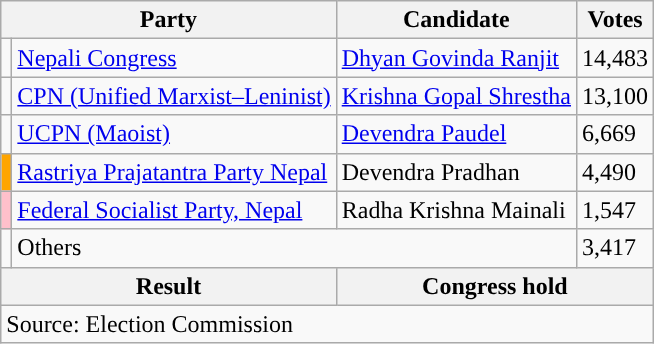<table class="wikitable">
<tr>
<th colspan="2">Party</th>
<th>Candidate</th>
<th>Votes</th>
</tr>
<tr>
<td style="background-color:"></td>
<td><a href='#'>Nepali Congress</a></td>
<td><a href='#'>Dhyan Govinda Ranjit</a></td>
<td>14,483</td>
</tr>
<tr>
<td style="background-color:"></td>
<td><a href='#'>CPN (Unified Marxist–Leninist)</a></td>
<td><a href='#'>Krishna Gopal Shrestha</a></td>
<td>13,100</td>
</tr>
<tr>
<td style="background-color:"></td>
<td><a href='#'>UCPN (Maoist)</a></td>
<td><a href='#'>Devendra Paudel</a></td>
<td>6,669</td>
</tr>
<tr>
<td style="background-color:orange"></td>
<td><a href='#'>Rastriya Prajatantra Party Nepal</a></td>
<td>Devendra Pradhan</td>
<td>4,490</td>
</tr>
<tr>
<td style="background-color:pink"></td>
<td><a href='#'>Federal Socialist Party, Nepal</a></td>
<td>Radha Krishna Mainali</td>
<td>1,547</td>
</tr>
<tr>
<td></td>
<td colspan="2">Others</td>
<td>3,417</td>
</tr>
<tr>
<th colspan="2">Result</th>
<th colspan="2">Congress hold</th>
</tr>
<tr>
<td colspan="4">Source: Election Commission</td>
</tr>
</table>
